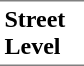<table border=0 cellspacing=0 cellpadding=3>
<tr>
<td style="border-bottom:solid 1px gray;border-top:solid 1px gray;" width=50 valign=top><strong>Street Level</strong></td>
</tr>
</table>
